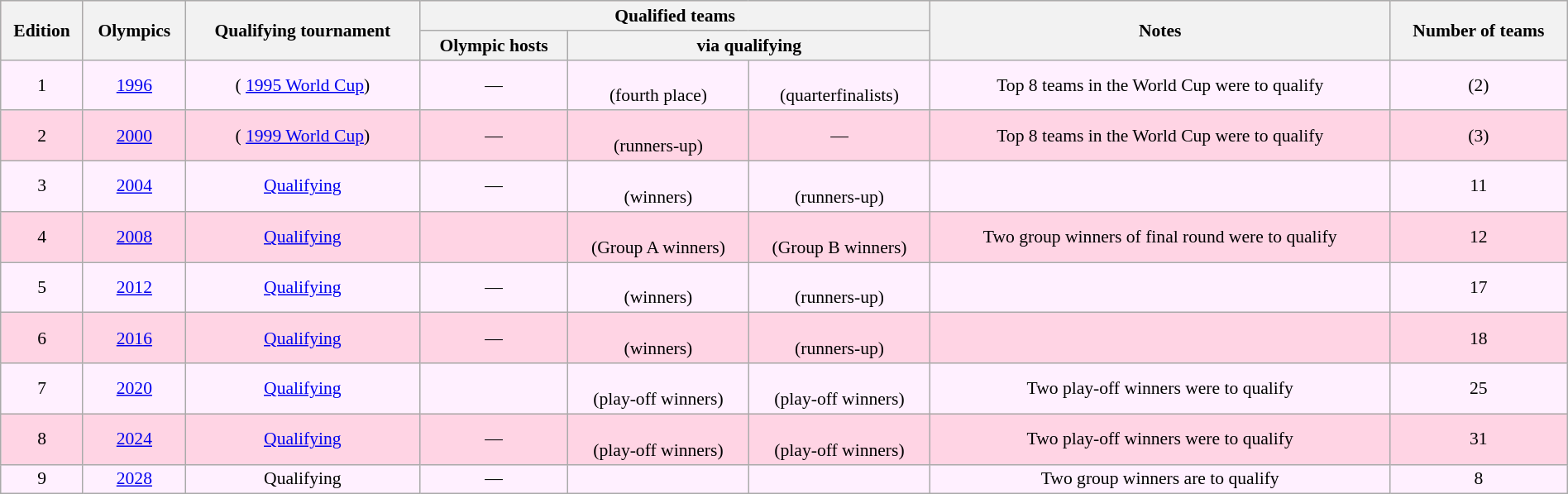<table class="wikitable" border="1" style="border-collapse:collapse; font-size:90%; text-align:center" cellpadding="3" cellspacing="0" width="100%">
<tr bgcolor="#EFC1C4">
<th rowspan=2>Edition</th>
<th rowspan=2>Olympics</th>
<th rowspan=2>Qualifying tournament</th>
<th colspan=3>Qualified teams</th>
<th rowspan=2>Notes</th>
<th rowspan=2>Number of teams</th>
</tr>
<tr bgcolor="#EFEFEF">
<th>Olympic hosts</th>
<th colspan=2>via qualifying</th>
</tr>
<tr align="centre" bgcolor="#fff0ff">
<td>1</td>
<td> <a href='#'>1996</a></td>
<td>( <a href='#'>1995 World Cup</a>)</td>
<td>—</td>
<td><br>(fourth place)</td>
<td><br>(quarterfinalists)</td>
<td>Top 8 teams in the World Cup were to qualify</td>
<td>(2)</td>
</tr>
<tr align="centre" bgcolor="#FFD4E4">
<td>2</td>
<td> <a href='#'>2000</a></td>
<td>( <a href='#'>1999 World Cup</a>)</td>
<td>—</td>
<td><br>(runners-up)</td>
<td>—</td>
<td>Top 8 teams in the World Cup were to qualify</td>
<td>(3)</td>
</tr>
<tr align="centre" bgcolor="#fff0ff">
<td>3</td>
<td> <a href='#'>2004</a></td>
<td> <a href='#'>Qualifying</a></td>
<td>—</td>
<td><br>(winners)</td>
<td><br>(runners-up)</td>
<td></td>
<td>11</td>
</tr>
<tr align="centre" bgcolor="#FFD4E4">
<td>4</td>
<td> <a href='#'>2008</a></td>
<td> <a href='#'>Qualifying</a></td>
<td></td>
<td><br>(Group A winners)</td>
<td><br>(Group B winners)</td>
<td>Two group winners of final round were to qualify</td>
<td>12</td>
</tr>
<tr align="centre" bgcolor="#fff0ff">
<td>5</td>
<td> <a href='#'>2012</a></td>
<td> <a href='#'>Qualifying</a></td>
<td>—</td>
<td><br>(winners)</td>
<td><br>(runners-up)</td>
<td></td>
<td>17</td>
</tr>
<tr align="centre" bgcolor="#FFD4E4">
<td>6</td>
<td> <a href='#'>2016</a></td>
<td> <a href='#'>Qualifying</a></td>
<td>—</td>
<td><br>(winners)</td>
<td><br>(runners-up)</td>
<td></td>
<td>18</td>
</tr>
<tr align="centre" bgcolor="#fff0ff">
<td>7</td>
<td> <a href='#'>2020</a></td>
<td> <a href='#'>Qualifying</a></td>
<td></td>
<td><br>(play-off winners)</td>
<td><br>(play-off winners)</td>
<td>Two play-off winners were to qualify</td>
<td>25</td>
</tr>
<tr align="centre" bgcolor="#FFD4E4">
<td>8</td>
<td> <a href='#'>2024</a></td>
<td> <a href='#'>Qualifying</a></td>
<td>—</td>
<td><br>(play-off winners)</td>
<td><br>(play-off winners)</td>
<td>Two play-off winners were to qualify</td>
<td>31</td>
</tr>
<tr align="centre" bgcolor="#fff0ff">
<td>9</td>
<td> <a href='#'>2028</a></td>
<td> Qualifying</td>
<td>—</td>
<td></td>
<td></td>
<td>Two group winners are to qualify</td>
<td>8</td>
</tr>
</table>
